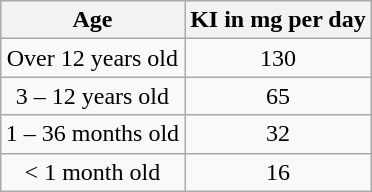<table class="wikitable" style = "float: right; margin-left:15px; text-align:center">
<tr>
<th scope="col">Age</th>
<th scope="col">KI in mg per day</th>
</tr>
<tr>
<td>Over 12 years old</td>
<td style="text-align: center">130</td>
</tr>
<tr>
<td>3 – 12 years old</td>
<td style="text-align: center">65</td>
</tr>
<tr>
<td>1 – 36 months old</td>
<td style="text-align: center">32</td>
</tr>
<tr>
<td>< 1 month old</td>
<td style="text-align: center">16</td>
</tr>
</table>
